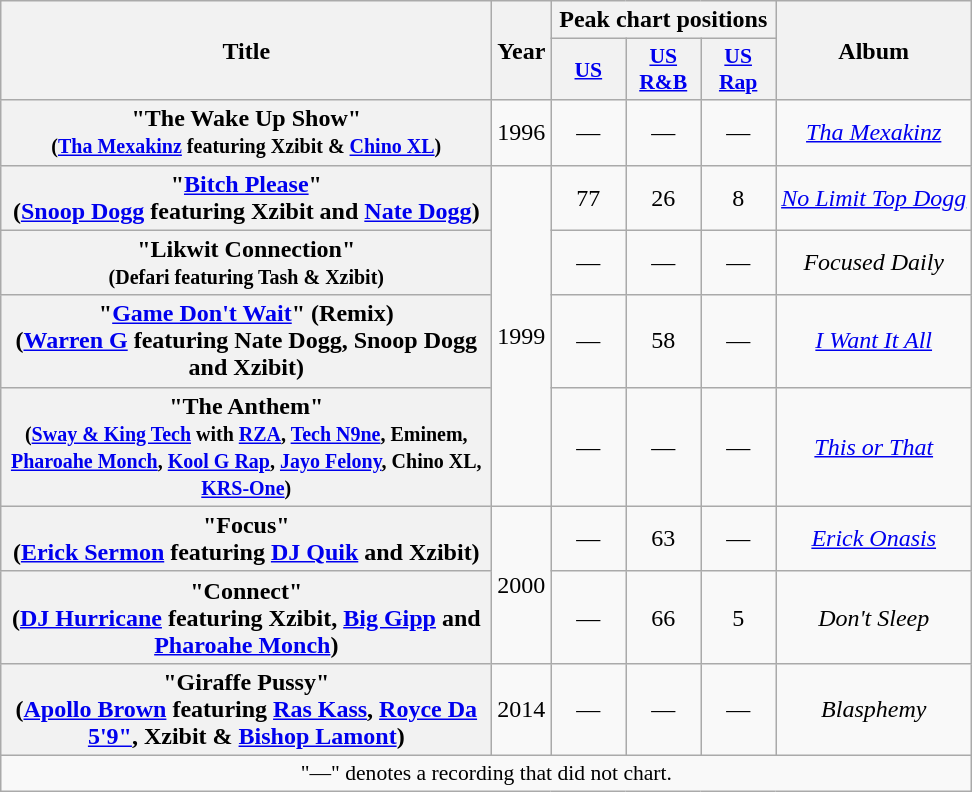<table class="wikitable plainrowheaders" style="text-align:center;">
<tr>
<th scope="col" rowspan="2" style="width:20em;">Title</th>
<th scope="col" rowspan="2">Year</th>
<th scope="col" colspan="3">Peak chart positions</th>
<th scope="col" rowspan="2">Album</th>
</tr>
<tr>
<th style="width:3em;font-size:90%;"><a href='#'>US</a><br></th>
<th style="width:3em;font-size:90%;"><a href='#'>US<br>R&B</a><br></th>
<th style="width:3em;font-size:90%;"><a href='#'>US<br>Rap</a><br></th>
</tr>
<tr>
<th scope="row">"The Wake Up Show"<br><small>(<a href='#'>Tha Mexakinz</a> featuring Xzibit & <a href='#'>Chino XL</a>)</small></th>
<td>1996</td>
<td>—</td>
<td>—</td>
<td>—</td>
<td><a href='#'><em>Tha Mexakinz</em></a></td>
</tr>
<tr>
<th scope="row">"<a href='#'>Bitch Please</a>"<br><span>(<a href='#'>Snoop Dogg</a> featuring Xzibit and <a href='#'>Nate Dogg</a>)</span></th>
<td rowspan="4">1999</td>
<td>77</td>
<td>26</td>
<td>8</td>
<td><em><a href='#'>No Limit Top Dogg</a></em></td>
</tr>
<tr>
<th scope="row">"Likwit Connection"<br><small>(Defari featuring Tash & Xzibit)</small></th>
<td>—</td>
<td>—</td>
<td>—</td>
<td><em>Focused Daily</em></td>
</tr>
<tr>
<th scope="row">"<a href='#'>Game Don't Wait</a>" (Remix)<br><span>(<a href='#'>Warren G</a> featuring Nate Dogg, Snoop Dogg and Xzibit)</span></th>
<td>—</td>
<td>58</td>
<td>—</td>
<td><em><a href='#'>I Want It All</a></em></td>
</tr>
<tr>
<th scope="row">"The Anthem"<br><small>(<a href='#'>Sway & King Tech</a> with <a href='#'>RZA</a>, <a href='#'>Tech N9ne</a>, Eminem, <a href='#'>Pharoahe Monch</a>, <a href='#'>Kool G Rap</a>, <a href='#'>Jayo Felony</a>, Chino XL, <a href='#'>KRS-One</a>)</small></th>
<td>—</td>
<td>—</td>
<td>—</td>
<td><em><a href='#'>This or That</a></em></td>
</tr>
<tr>
<th scope="row">"Focus"<br><span>(<a href='#'>Erick Sermon</a> featuring <a href='#'>DJ Quik</a> and Xzibit)</span></th>
<td rowspan="2">2000</td>
<td>—</td>
<td>63</td>
<td>—</td>
<td><em><a href='#'>Erick Onasis</a></em></td>
</tr>
<tr>
<th scope="row">"Connect"<br><span>(<a href='#'>DJ Hurricane</a> featuring Xzibit, <a href='#'>Big Gipp</a> and <a href='#'>Pharoahe Monch</a>)</span></th>
<td>—</td>
<td>66</td>
<td>5</td>
<td><em>Don't Sleep</em></td>
</tr>
<tr>
<th scope="row">"Giraffe Pussy"<br><span>(<a href='#'>Apollo Brown</a> featuring <a href='#'>Ras Kass</a>, <a href='#'>Royce Da 5'9"</a>, Xzibit & <a href='#'>Bishop Lamont</a>)</span></th>
<td>2014</td>
<td>—</td>
<td>—</td>
<td>—</td>
<td><em>Blasphemy</em></td>
</tr>
<tr>
<td colspan="14" style="font-size:90%">"—" denotes a recording that did not chart.</td>
</tr>
</table>
